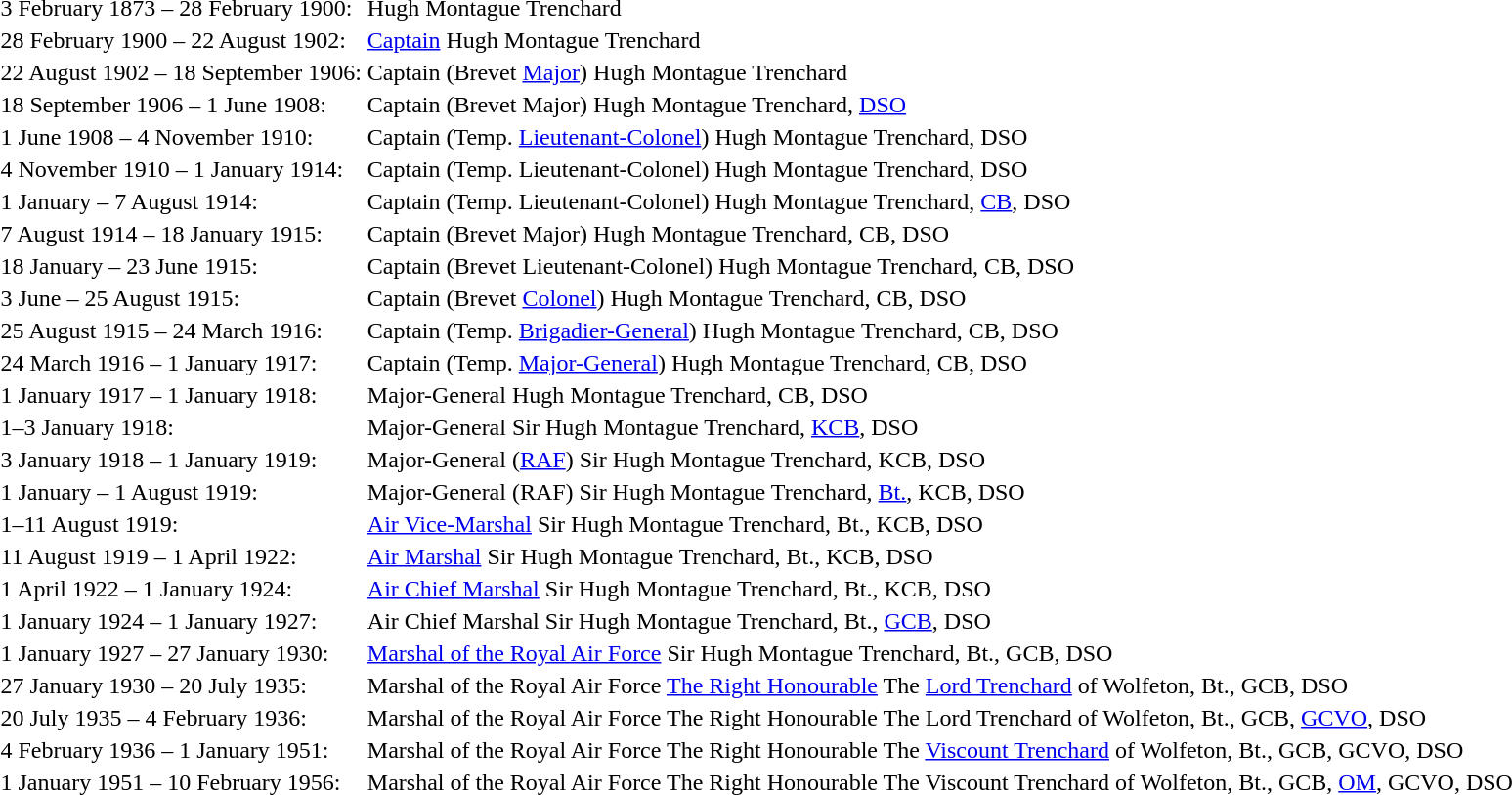<table>
<tr>
<td>3 February 1873 – 28 February 1900:</td>
<td>Hugh Montague Trenchard</td>
</tr>
<tr>
<td>28 February 1900 – 22 August 1902:</td>
<td><a href='#'>Captain</a> Hugh Montague Trenchard</td>
</tr>
<tr>
<td>22 August 1902 – 18 September 1906:</td>
<td>Captain (Brevet <a href='#'>Major</a>) Hugh Montague Trenchard</td>
</tr>
<tr>
<td>18 September 1906 – 1 June 1908:</td>
<td>Captain (Brevet Major) Hugh Montague Trenchard, <a href='#'>DSO</a></td>
</tr>
<tr>
<td>1 June 1908 – 4 November 1910:</td>
<td>Captain (Temp. <a href='#'>Lieutenant-Colonel</a>) Hugh Montague Trenchard, DSO</td>
</tr>
<tr>
<td>4 November 1910 – 1 January 1914:</td>
<td>Captain (Temp. Lieutenant-Colonel) Hugh Montague Trenchard, DSO</td>
</tr>
<tr>
<td>1 January – 7 August 1914:</td>
<td>Captain (Temp. Lieutenant-Colonel) Hugh Montague Trenchard, <a href='#'>CB</a>, DSO</td>
</tr>
<tr>
<td>7 August 1914 – 18 January 1915:</td>
<td>Captain (Brevet Major) Hugh Montague Trenchard, CB, DSO</td>
</tr>
<tr>
<td>18 January – 23 June 1915:</td>
<td>Captain (Brevet Lieutenant-Colonel) Hugh Montague Trenchard, CB, DSO</td>
</tr>
<tr>
<td>3 June – 25 August 1915:</td>
<td>Captain (Brevet <a href='#'>Colonel</a>) Hugh Montague Trenchard, CB, DSO</td>
</tr>
<tr>
<td>25 August 1915 – 24 March 1916:</td>
<td>Captain (Temp. <a href='#'>Brigadier-General</a>) Hugh Montague Trenchard, CB, DSO</td>
</tr>
<tr>
<td>24 March 1916 – 1 January 1917:</td>
<td>Captain (Temp. <a href='#'>Major-General</a>) Hugh Montague Trenchard, CB, DSO</td>
</tr>
<tr>
<td>1 January 1917 – 1 January 1918:</td>
<td>Major-General Hugh Montague Trenchard, CB, DSO</td>
</tr>
<tr>
<td>1–3 January 1918:</td>
<td>Major-General Sir Hugh Montague Trenchard, <a href='#'>KCB</a>, DSO</td>
</tr>
<tr>
<td>3 January 1918 – 1 January 1919:</td>
<td>Major-General (<a href='#'>RAF</a>) Sir Hugh Montague Trenchard, KCB, DSO</td>
</tr>
<tr>
<td>1 January – 1 August 1919:</td>
<td>Major-General (RAF) Sir Hugh Montague Trenchard, <a href='#'>Bt.</a>, KCB, DSO</td>
</tr>
<tr>
<td>1–11 August 1919:</td>
<td><a href='#'>Air Vice-Marshal</a> Sir Hugh Montague Trenchard, Bt., KCB, DSO</td>
</tr>
<tr>
<td>11 August 1919 – 1 April 1922:</td>
<td><a href='#'>Air Marshal</a> Sir Hugh Montague Trenchard, Bt., KCB, DSO</td>
</tr>
<tr>
<td>1 April 1922 – 1 January 1924:</td>
<td><a href='#'>Air Chief Marshal</a> Sir Hugh Montague Trenchard, Bt., KCB, DSO</td>
</tr>
<tr>
<td>1 January 1924 – 1 January 1927:</td>
<td>Air Chief Marshal Sir Hugh Montague Trenchard, Bt., <a href='#'>GCB</a>, DSO</td>
</tr>
<tr>
<td>1 January 1927 – 27 January 1930:</td>
<td><a href='#'>Marshal of the Royal Air Force</a> Sir Hugh Montague Trenchard, Bt., GCB, DSO</td>
</tr>
<tr>
<td>27 January 1930 – 20 July 1935:</td>
<td>Marshal of the Royal Air Force <a href='#'>The Right Honourable</a> The <a href='#'>Lord Trenchard</a> of Wolfeton, Bt., GCB, DSO</td>
</tr>
<tr>
<td>20 July 1935 – 4 February 1936:</td>
<td>Marshal of the Royal Air Force The Right Honourable The Lord Trenchard of Wolfeton, Bt., GCB, <a href='#'>GCVO</a>, DSO</td>
</tr>
<tr>
<td>4 February 1936 – 1 January 1951:</td>
<td>Marshal of the Royal Air Force The Right Honourable The <a href='#'>Viscount Trenchard</a> of Wolfeton, Bt., GCB, GCVO, DSO</td>
</tr>
<tr>
<td>1 January 1951 – 10 February 1956:</td>
<td>Marshal of the Royal Air Force The Right Honourable The Viscount Trenchard of Wolfeton, Bt., GCB, <a href='#'>OM</a>, GCVO, DSO</td>
</tr>
</table>
